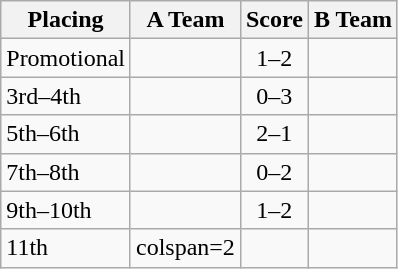<table class=wikitable style="border:1px solid #AAAAAA;">
<tr>
<th>Placing</th>
<th>A Team</th>
<th>Score</th>
<th>B Team</th>
</tr>
<tr>
<td>Promotional</td>
<td></td>
<td align="center">1–2</td>
<td><strong></strong></td>
</tr>
<tr>
<td>3rd–4th</td>
<td></td>
<td align="center">0–3</td>
<td><strong></strong></td>
</tr>
<tr>
<td>5th–6th</td>
<td><strong></strong></td>
<td align="center">2–1</td>
<td></td>
</tr>
<tr>
<td>7th–8th</td>
<td></td>
<td align="center">0–2</td>
<td><strong></strong></td>
</tr>
<tr>
<td>9th–10th</td>
<td></td>
<td align="center">1–2</td>
<td><strong></strong></td>
</tr>
<tr>
<td>11th</td>
<td>colspan=2 </td>
<td></td>
</tr>
</table>
